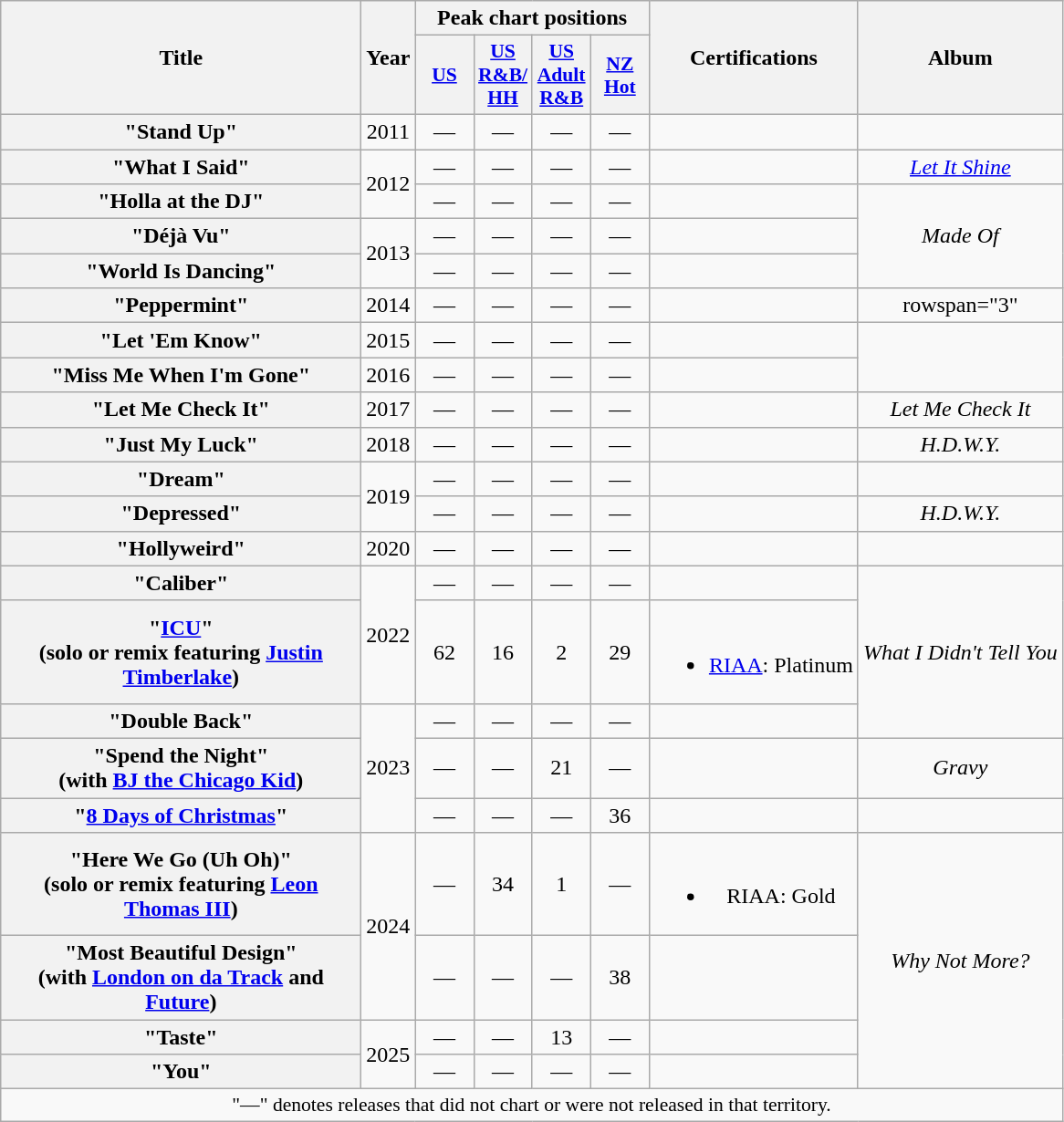<table class="wikitable plainrowheaders" style="text-align:center;" border="1">
<tr>
<th scope="col" rowspan="2" style="width:16em;">Title</th>
<th scope="col" rowspan="2">Year</th>
<th scope="col" colspan="4">Peak chart positions</th>
<th scope="col" rowspan="2">Certifications</th>
<th scope="col" rowspan="2">Album</th>
</tr>
<tr>
<th scope="col" style="width:2.5em;font-size:90%;"><a href='#'>US</a><br></th>
<th scope="col" style="width:2.5em;font-size:90%;"><a href='#'>US<br>R&B/<br>HH</a><br></th>
<th scope="col" style="width:2.5em;font-size:90%;"><a href='#'>US<br>Adult R&B</a><br></th>
<th scope="col" style="width:2.5em;font-size:90%;"><a href='#'>NZ<br>Hot</a><br></th>
</tr>
<tr>
<th scope="row">"Stand Up"</th>
<td>2011</td>
<td>—</td>
<td>—</td>
<td>—</td>
<td>—</td>
<td></td>
<td></td>
</tr>
<tr>
<th scope="row">"What I Said"</th>
<td rowspan="2">2012</td>
<td>—</td>
<td>—</td>
<td>—</td>
<td>—</td>
<td></td>
<td><em><a href='#'>Let It Shine</a></em></td>
</tr>
<tr>
<th scope="row">"Holla at the DJ"</th>
<td>—</td>
<td>—</td>
<td>—</td>
<td>—</td>
<td></td>
<td rowspan="3"><em>Made Of</em></td>
</tr>
<tr>
<th scope="row">"Déjà Vu"</th>
<td rowspan="2">2013</td>
<td>—</td>
<td>—</td>
<td>—</td>
<td>—</td>
<td></td>
</tr>
<tr>
<th scope="row">"World Is Dancing"</th>
<td>—</td>
<td>—</td>
<td>—</td>
<td>—</td>
<td></td>
</tr>
<tr>
<th scope="row">"Peppermint"</th>
<td>2014</td>
<td>—</td>
<td>—</td>
<td>—</td>
<td>—</td>
<td></td>
<td>rowspan="3" </td>
</tr>
<tr>
<th scope="row">"Let 'Em Know"</th>
<td>2015</td>
<td>—</td>
<td>—</td>
<td>—</td>
<td>—</td>
<td></td>
</tr>
<tr>
<th scope="row">"Miss Me When I'm Gone"</th>
<td>2016</td>
<td>—</td>
<td>—</td>
<td>—</td>
<td>—</td>
<td></td>
</tr>
<tr>
<th scope="row">"Let Me Check It"</th>
<td>2017</td>
<td>—</td>
<td>—</td>
<td>—</td>
<td>—</td>
<td></td>
<td><em>Let Me Check It</em></td>
</tr>
<tr>
<th scope="row">"Just My Luck"</th>
<td>2018</td>
<td>—</td>
<td>—</td>
<td>—</td>
<td>—</td>
<td></td>
<td><em>H.D.W.Y.</em></td>
</tr>
<tr>
<th scope="row">"Dream"</th>
<td rowspan="2">2019</td>
<td>—</td>
<td>—</td>
<td>—</td>
<td>—</td>
<td></td>
<td></td>
</tr>
<tr>
<th scope="row">"Depressed"</th>
<td>—</td>
<td>—</td>
<td>—</td>
<td>—</td>
<td></td>
<td><em>H.D.W.Y.</em></td>
</tr>
<tr>
<th scope="row">"Hollyweird"</th>
<td>2020</td>
<td>—</td>
<td>—</td>
<td>—</td>
<td>—</td>
<td></td>
<td></td>
</tr>
<tr>
<th scope="row">"Caliber"</th>
<td rowspan="2">2022</td>
<td>—</td>
<td>—</td>
<td>—</td>
<td>—</td>
<td></td>
<td rowspan="3"><em>What I Didn't Tell You</em></td>
</tr>
<tr>
<th scope="row">"<a href='#'>ICU</a>"<br><span>(solo or remix featuring <a href='#'>Justin Timberlake</a>)</span></th>
<td>62</td>
<td>16</td>
<td>2</td>
<td>29</td>
<td><br><ul><li><a href='#'>RIAA</a>: Platinum</li></ul></td>
</tr>
<tr>
<th scope="row">"Double Back"</th>
<td rowspan="3">2023</td>
<td>—</td>
<td>—</td>
<td>—</td>
<td>—</td>
<td></td>
</tr>
<tr>
<th scope="row">"Spend the Night"<br><span>(with <a href='#'>BJ the Chicago Kid</a>)</span></th>
<td>—</td>
<td>—</td>
<td>21</td>
<td>—</td>
<td></td>
<td><em>Gravy</em></td>
</tr>
<tr>
<th scope="row">"<a href='#'>8 Days of Christmas</a>"</th>
<td>—</td>
<td>—</td>
<td>—</td>
<td>36</td>
<td></td>
<td></td>
</tr>
<tr>
<th scope="row">"Here We Go (Uh Oh)"<br><span>(solo or remix featuring <a href='#'>Leon Thomas III</a>)</span></th>
<td rowspan="2">2024</td>
<td>—</td>
<td>34</td>
<td>1</td>
<td>—</td>
<td><br><ul><li>RIAA: Gold</li></ul></td>
<td rowspan="4"><em>Why Not More?</em></td>
</tr>
<tr>
<th scope="row">"Most Beautiful Design"<br><span>(with <a href='#'>London on da Track</a> and <a href='#'>Future</a>)</span></th>
<td>—</td>
<td>—</td>
<td>—</td>
<td>38</td>
<td></td>
</tr>
<tr>
<th scope="row">"Taste"</th>
<td rowspan="2">2025</td>
<td>—</td>
<td>—</td>
<td>13</td>
<td>—</td>
<td></td>
</tr>
<tr>
<th scope="row">"You"</th>
<td>—</td>
<td>—</td>
<td>—</td>
<td>—</td>
<td></td>
</tr>
<tr>
<td colspan="8" style="font-size:90%;">"—" denotes releases that did not chart or were not released in that territory.</td>
</tr>
</table>
